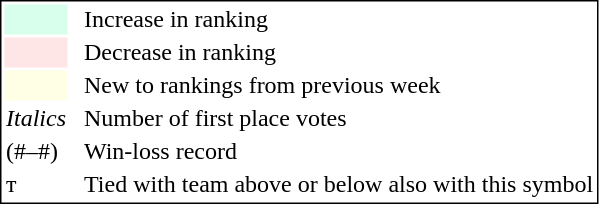<table style="border:1px solid black;">
<tr>
<td style="background:#D8FFEB; width:20px;"></td>
<td> </td>
<td>Increase in ranking</td>
</tr>
<tr>
<td style="background:#FFE6E6; width:20px;"></td>
<td> </td>
<td>Decrease in ranking</td>
</tr>
<tr>
<td style="background:#FFFFE6; width:20px;"></td>
<td> </td>
<td>New to rankings from previous week</td>
</tr>
<tr>
<td><em>Italics</em></td>
<td> </td>
<td>Number of first place votes</td>
</tr>
<tr>
<td>(#–#)</td>
<td> </td>
<td>Win-loss record</td>
</tr>
<tr>
<td>т</td>
<td></td>
<td>Tied with team above or below also with this symbol</td>
</tr>
</table>
